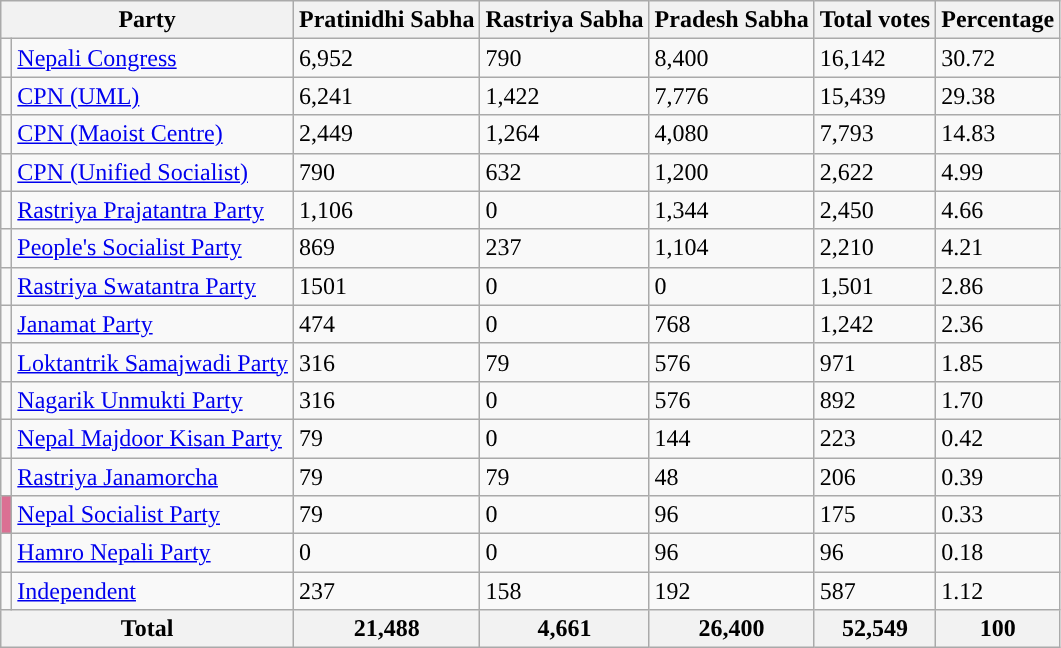<table class="wikitable">
<tr>
<th colspan="2">Party</th>
<th>Pratinidhi Sabha</th>
<th>Rastriya Sabha</th>
<th>Pradesh Sabha</th>
<th>Total votes</th>
<th>Percentage</th>
</tr>
<tr>
<td><br></td>
<td><a href='#'>Nepali Congress</a></td>
<td>6,952</td>
<td>790</td>
<td>8,400</td>
<td>16,142</td>
<td>30.72</td>
</tr>
<tr>
<td><br></td>
<td><a href='#'>CPN (UML)</a></td>
<td>6,241</td>
<td>1,422</td>
<td>7,776</td>
<td>15,439</td>
<td>29.38</td>
</tr>
<tr>
<td><br></td>
<td><a href='#'>CPN (Maoist Centre)</a></td>
<td>2,449</td>
<td>1,264</td>
<td>4,080</td>
<td>7,793</td>
<td>14.83</td>
</tr>
<tr>
<td><br></td>
<td><a href='#'>CPN (Unified Socialist)</a></td>
<td>790</td>
<td>632</td>
<td>1,200</td>
<td>2,622</td>
<td>4.99</td>
</tr>
<tr>
<td><br></td>
<td><a href='#'>Rastriya Prajatantra Party</a></td>
<td>1,106</td>
<td>0</td>
<td>1,344</td>
<td>2,450</td>
<td>4.66</td>
</tr>
<tr>
<td><br></td>
<td><a href='#'>People's Socialist Party</a></td>
<td>869</td>
<td>237</td>
<td>1,104</td>
<td>2,210</td>
<td>4.21</td>
</tr>
<tr>
<td><br></td>
<td><a href='#'>Rastriya Swatantra Party</a></td>
<td>1501</td>
<td>0</td>
<td>0</td>
<td>1,501</td>
<td>2.86</td>
</tr>
<tr>
<td><br></td>
<td><a href='#'>Janamat Party</a></td>
<td>474</td>
<td>0</td>
<td>768</td>
<td>1,242</td>
<td>2.36</td>
</tr>
<tr>
<td><br></td>
<td><a href='#'>Loktantrik Samajwadi Party</a></td>
<td>316</td>
<td>79</td>
<td>576</td>
<td>971</td>
<td>1.85</td>
</tr>
<tr>
<td><br></td>
<td><a href='#'>Nagarik Unmukti Party</a></td>
<td>316</td>
<td>0</td>
<td>576</td>
<td>892</td>
<td>1.70</td>
</tr>
<tr>
<td><br></td>
<td><a href='#'>Nepal Majdoor Kisan Party</a></td>
<td>79</td>
<td>0</td>
<td>144</td>
<td>223</td>
<td>0.42</td>
</tr>
<tr>
<td><br></td>
<td><a href='#'>Rastriya Janamorcha</a></td>
<td>79</td>
<td>79</td>
<td>48</td>
<td>206</td>
<td>0.39</td>
</tr>
<tr>
<td bgcolor="palevioletred"></td>
<td><a href='#'>Nepal Socialist Party</a></td>
<td>79</td>
<td>0</td>
<td>96</td>
<td>175</td>
<td>0.33</td>
</tr>
<tr>
<td><br></td>
<td><a href='#'>Hamro Nepali Party</a></td>
<td>0</td>
<td>0</td>
<td>96</td>
<td>96</td>
<td>0.18</td>
</tr>
<tr>
<td><br></td>
<td><a href='#'>Independent</a></td>
<td>237</td>
<td>158</td>
<td>192</td>
<td>587</td>
<td>1.12</td>
</tr>
<tr>
<th colspan="2">Total</th>
<th>21,488</th>
<th>4,661</th>
<th>26,400</th>
<th>52,549</th>
<th>100</th>
</tr>
</table>
